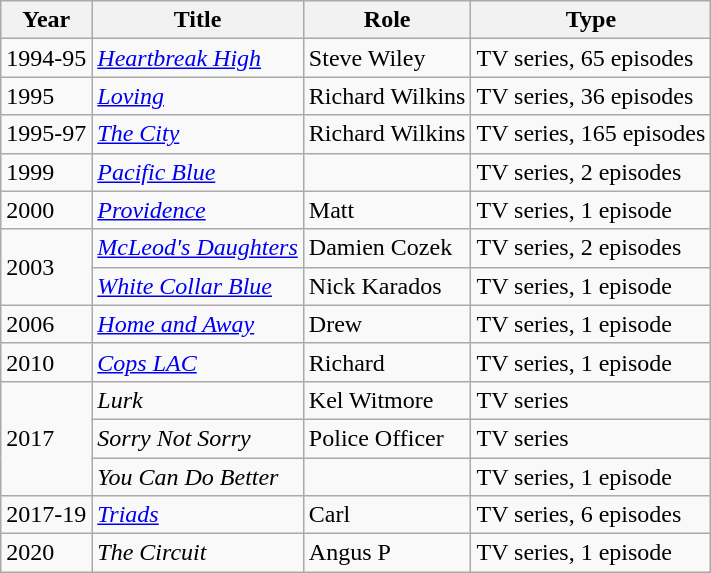<table class="wikitable sortable">
<tr>
<th>Year</th>
<th>Title</th>
<th>Role</th>
<th class="unsortable">Type</th>
</tr>
<tr>
<td>1994-95</td>
<td><em><a href='#'>Heartbreak High</a></em></td>
<td>Steve Wiley</td>
<td>TV series, 65 episodes</td>
</tr>
<tr>
<td>1995</td>
<td><em><a href='#'>Loving</a></em></td>
<td>Richard Wilkins</td>
<td>TV series, 36 episodes</td>
</tr>
<tr>
<td>1995-97</td>
<td><em><a href='#'>The City</a></em></td>
<td>Richard Wilkins</td>
<td>TV series, 165 episodes</td>
</tr>
<tr>
<td>1999</td>
<td><em><a href='#'>Pacific Blue</a></em></td>
<td></td>
<td>TV series, 2 episodes</td>
</tr>
<tr>
<td>2000</td>
<td><em><a href='#'>Providence</a></em></td>
<td>Matt</td>
<td>TV series, 1 episode</td>
</tr>
<tr>
<td rowspan=2>2003</td>
<td><em><a href='#'>McLeod's Daughters</a></em></td>
<td>Damien Cozek</td>
<td>TV series, 2 episodes</td>
</tr>
<tr>
<td><em><a href='#'>White Collar Blue</a></em></td>
<td>Nick Karados</td>
<td>TV series, 1 episode</td>
</tr>
<tr>
<td>2006</td>
<td><em><a href='#'>Home and Away</a></em></td>
<td>Drew</td>
<td>TV series, 1 episode</td>
</tr>
<tr>
<td>2010</td>
<td><em><a href='#'>Cops LAC</a></em></td>
<td>Richard</td>
<td>TV series, 1 episode</td>
</tr>
<tr>
<td rowspan=3>2017</td>
<td><em>Lurk</em></td>
<td>Kel Witmore</td>
<td>TV series</td>
</tr>
<tr>
<td><em>Sorry Not Sorry</em></td>
<td>Police Officer</td>
<td>TV series</td>
</tr>
<tr>
<td><em>You Can Do Better</em></td>
<td></td>
<td>TV series, 1 episode</td>
</tr>
<tr>
<td>2017-19</td>
<td><em><a href='#'>Triads</a></em></td>
<td>Carl</td>
<td>TV series, 6 episodes</td>
</tr>
<tr>
<td>2020</td>
<td><em>The Circuit</em></td>
<td>Angus P</td>
<td>TV series, 1 episode</td>
</tr>
</table>
